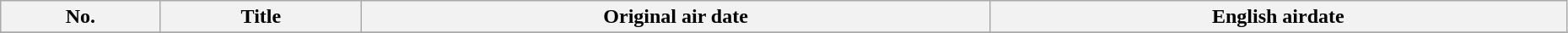<table class ="wikitable plainrowheaders" width="98%">
<tr>
<th>No.</th>
<th>Title</th>
<th>Original air date</th>
<th>English airdate</th>
</tr>
<tr>
</tr>
</table>
